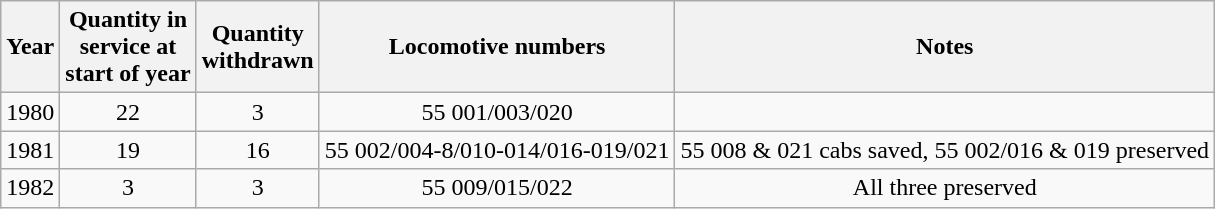<table class=wikitable style=text-align:center>
<tr>
<th>Year</th>
<th>Quantity in<br>service at<br>start of year</th>
<th>Quantity<br>withdrawn</th>
<th>Locomotive numbers</th>
<th>Notes</th>
</tr>
<tr>
<td>1980</td>
<td>22</td>
<td>3</td>
<td>55 001/003/020</td>
<td></td>
</tr>
<tr>
<td>1981</td>
<td>19</td>
<td>16</td>
<td>55 002/004-8/010-014/016-019/021</td>
<td>55 008 & 021 cabs saved, 55 002/016 & 019 preserved</td>
</tr>
<tr>
<td>1982</td>
<td>3</td>
<td>3</td>
<td>55 009/015/022</td>
<td>All three preserved</td>
</tr>
</table>
